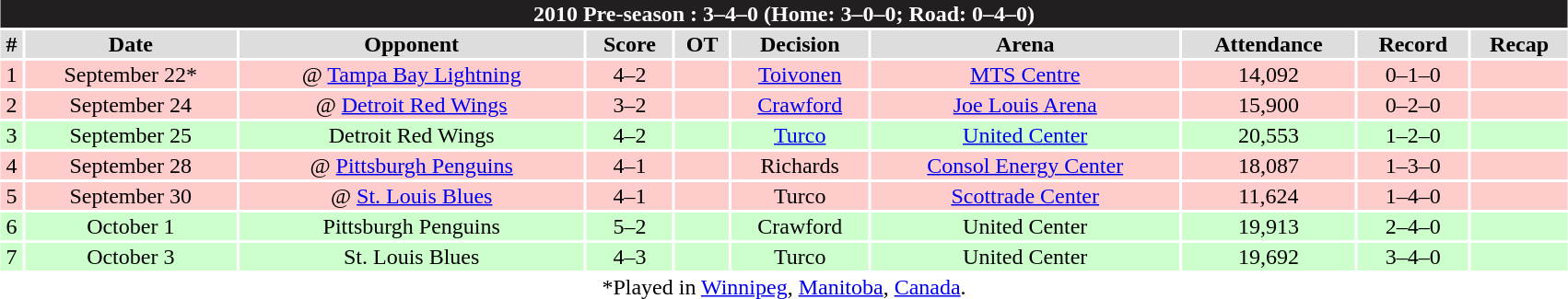<table class="toccolours collapsible collapsed" width=90% style="clear:both; margin:1.5em auto; text-align:center">
<tr>
<th colspan=11 style="background:#231F20; color:white;">2010 Pre-season : 3–4–0 (Home: 3–0–0; Road: 0–4–0)</th>
</tr>
<tr align="center" bgcolor="#dddddd">
<td><strong>#</strong></td>
<td><strong>Date</strong></td>
<td><strong>Opponent</strong></td>
<td><strong>Score</strong></td>
<td><strong>OT</strong></td>
<td><strong>Decision</strong></td>
<td><strong>Arena</strong></td>
<td><strong>Attendance</strong></td>
<td><strong>Record</strong></td>
<td><strong>Recap</strong></td>
</tr>
<tr align="center" bgcolor="#ffcccc">
<td>1</td>
<td>September 22*</td>
<td>@ <a href='#'>Tampa Bay Lightning</a></td>
<td>4–2</td>
<td></td>
<td><a href='#'>Toivonen</a></td>
<td><a href='#'>MTS Centre</a></td>
<td>14,092</td>
<td>0–1–0</td>
<td></td>
</tr>
<tr align="center" bgcolor="#ffcccc">
<td>2</td>
<td>September 24</td>
<td>@ <a href='#'>Detroit Red Wings</a></td>
<td>3–2</td>
<td></td>
<td><a href='#'>Crawford</a></td>
<td><a href='#'>Joe Louis Arena</a></td>
<td>15,900</td>
<td>0–2–0</td>
<td></td>
</tr>
<tr align="center" bgcolor="#ccffcc">
<td>3</td>
<td>September 25</td>
<td>Detroit Red Wings</td>
<td>4–2</td>
<td></td>
<td><a href='#'>Turco</a></td>
<td><a href='#'>United Center</a></td>
<td>20,553</td>
<td>1–2–0</td>
<td></td>
</tr>
<tr align="center" bgcolor="#ffcccc">
<td>4</td>
<td>September 28</td>
<td>@ <a href='#'>Pittsburgh Penguins</a></td>
<td>4–1</td>
<td></td>
<td>Richards</td>
<td><a href='#'>Consol Energy Center</a></td>
<td>18,087</td>
<td>1–3–0</td>
<td></td>
</tr>
<tr align="center" bgcolor="#ffcccc">
<td>5</td>
<td>September 30</td>
<td>@ <a href='#'>St. Louis Blues</a></td>
<td>4–1</td>
<td></td>
<td>Turco</td>
<td><a href='#'>Scottrade Center</a></td>
<td>11,624</td>
<td>1–4–0</td>
<td></td>
</tr>
<tr align="center" bgcolor="#ccffcc">
<td>6</td>
<td>October 1</td>
<td>Pittsburgh Penguins</td>
<td>5–2</td>
<td></td>
<td>Crawford</td>
<td>United Center</td>
<td>19,913</td>
<td>2–4–0</td>
<td></td>
</tr>
<tr align="center" bgcolor="#ccffcc">
<td>7</td>
<td>October 3</td>
<td>St. Louis Blues</td>
<td>4–3</td>
<td></td>
<td>Turco</td>
<td>United Center</td>
<td>19,692</td>
<td>3–4–0</td>
<td></td>
</tr>
<tr>
<td colspan=11 align="center">*Played in <a href='#'>Winnipeg</a>, <a href='#'>Manitoba</a>, <a href='#'>Canada</a>.</td>
</tr>
</table>
